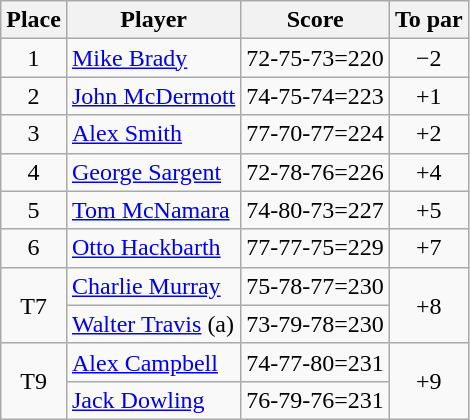<table class=wikitable>
<tr>
<th>Place</th>
<th>Player</th>
<th>Score</th>
<th>To par</th>
</tr>
<tr>
<td align=center>1</td>
<td> <a href='#'>Mike Brady</a></td>
<td>72-75-73=220</td>
<td align=center>−2</td>
</tr>
<tr>
<td align=center>2</td>
<td> <a href='#'>John McDermott</a></td>
<td>74-75-74=223</td>
<td align=center>+1</td>
</tr>
<tr>
<td align=center>3</td>
<td> <a href='#'>Alex Smith</a></td>
<td>77-70-77=224</td>
<td align=center>+2</td>
</tr>
<tr>
<td align=center>4</td>
<td> <a href='#'>George Sargent</a></td>
<td>72-78-76=226</td>
<td align=center>+4</td>
</tr>
<tr>
<td align=center>5</td>
<td> <a href='#'>Tom McNamara</a></td>
<td>74-80-73=227</td>
<td align=center>+5</td>
</tr>
<tr>
<td align=center>6</td>
<td> <a href='#'>Otto Hackbarth</a></td>
<td>77-77-75=229</td>
<td align=center>+7</td>
</tr>
<tr>
<td rowspan=2 align=center>T7</td>
<td> <a href='#'>Charlie Murray</a></td>
<td>75-78-77=230</td>
<td rowspan=2 align=center>+8</td>
</tr>
<tr>
<td> <a href='#'>Walter Travis</a> (a)</td>
<td>73-79-78=230</td>
</tr>
<tr>
<td rowspan=2 align=center>T9</td>
<td> <a href='#'>Alex Campbell</a></td>
<td>74-77-80=231</td>
<td rowspan=2 align=center>+9</td>
</tr>
<tr>
<td> <a href='#'>Jack Dowling</a></td>
<td>76-79-76=231</td>
</tr>
</table>
